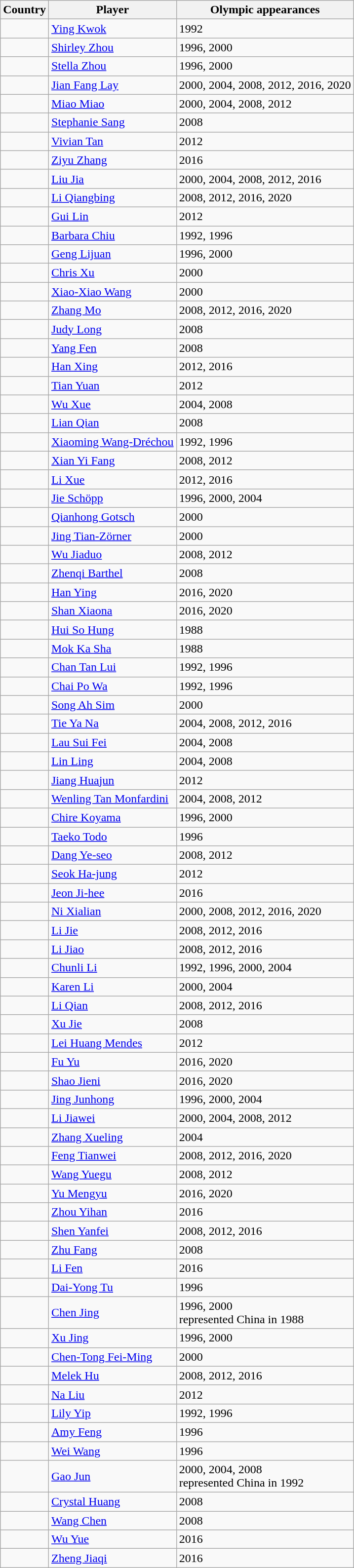<table class="wikitable">
<tr>
<th>Country</th>
<th>Player</th>
<th>Olympic appearances</th>
</tr>
<tr>
<td></td>
<td><a href='#'>Ying Kwok</a></td>
<td>1992</td>
</tr>
<tr>
<td></td>
<td><a href='#'>Shirley Zhou</a></td>
<td>1996, 2000</td>
</tr>
<tr>
<td></td>
<td><a href='#'>Stella Zhou</a></td>
<td>1996, 2000</td>
</tr>
<tr>
<td></td>
<td><a href='#'>Jian Fang Lay</a></td>
<td>2000, 2004, 2008, 2012, 2016, 2020</td>
</tr>
<tr>
<td></td>
<td><a href='#'>Miao Miao</a></td>
<td>2000, 2004, 2008, 2012</td>
</tr>
<tr>
<td></td>
<td><a href='#'>Stephanie Sang</a></td>
<td>2008</td>
</tr>
<tr>
<td></td>
<td><a href='#'>Vivian Tan</a></td>
<td>2012</td>
</tr>
<tr>
<td></td>
<td><a href='#'>Ziyu Zhang</a></td>
<td>2016</td>
</tr>
<tr>
<td></td>
<td><a href='#'>Liu Jia</a></td>
<td>2000, 2004, 2008, 2012, 2016</td>
</tr>
<tr>
<td></td>
<td><a href='#'>Li Qiangbing</a></td>
<td>2008, 2012, 2016, 2020</td>
</tr>
<tr>
<td></td>
<td><a href='#'>Gui Lin</a></td>
<td>2012</td>
</tr>
<tr>
<td></td>
<td><a href='#'>Barbara Chiu</a></td>
<td>1992, 1996</td>
</tr>
<tr>
<td></td>
<td><a href='#'>Geng Lijuan</a></td>
<td>1996, 2000</td>
</tr>
<tr>
<td></td>
<td><a href='#'>Chris Xu</a></td>
<td>2000</td>
</tr>
<tr>
<td></td>
<td><a href='#'>Xiao-Xiao Wang</a></td>
<td>2000</td>
</tr>
<tr>
<td></td>
<td><a href='#'>Zhang Mo</a></td>
<td>2008, 2012, 2016, 2020</td>
</tr>
<tr>
<td></td>
<td><a href='#'>Judy Long</a></td>
<td>2008</td>
</tr>
<tr>
<td></td>
<td><a href='#'>Yang Fen</a></td>
<td>2008</td>
</tr>
<tr>
<td></td>
<td><a href='#'>Han Xing</a></td>
<td>2012, 2016</td>
</tr>
<tr>
<td></td>
<td><a href='#'>Tian Yuan</a></td>
<td>2012</td>
</tr>
<tr>
<td></td>
<td><a href='#'>Wu Xue</a></td>
<td>2004, 2008</td>
</tr>
<tr>
<td></td>
<td><a href='#'>Lian Qian</a></td>
<td>2008</td>
</tr>
<tr>
<td></td>
<td><a href='#'>Xiaoming Wang-Dréchou</a></td>
<td>1992, 1996</td>
</tr>
<tr>
<td></td>
<td><a href='#'>Xian Yi Fang</a></td>
<td>2008, 2012</td>
</tr>
<tr>
<td></td>
<td><a href='#'>Li Xue</a></td>
<td>2012, 2016</td>
</tr>
<tr>
<td></td>
<td><a href='#'>Jie Schöpp</a></td>
<td>1996, 2000, 2004</td>
</tr>
<tr>
<td></td>
<td><a href='#'>Qianhong Gotsch</a></td>
<td>2000</td>
</tr>
<tr>
<td></td>
<td><a href='#'>Jing Tian-Zörner</a></td>
<td>2000</td>
</tr>
<tr>
<td></td>
<td><a href='#'>Wu Jiaduo</a></td>
<td>2008, 2012</td>
</tr>
<tr>
<td></td>
<td><a href='#'>Zhenqi Barthel</a></td>
<td>2008</td>
</tr>
<tr>
<td></td>
<td><a href='#'>Han Ying</a></td>
<td>2016, 2020</td>
</tr>
<tr>
<td></td>
<td><a href='#'>Shan Xiaona</a></td>
<td>2016, 2020</td>
</tr>
<tr>
<td></td>
<td><a href='#'>Hui So Hung</a></td>
<td>1988</td>
</tr>
<tr>
<td></td>
<td><a href='#'>Mok Ka Sha</a></td>
<td>1988</td>
</tr>
<tr>
<td></td>
<td><a href='#'>Chan Tan Lui</a></td>
<td>1992, 1996</td>
</tr>
<tr>
<td></td>
<td><a href='#'>Chai Po Wa</a></td>
<td>1992, 1996</td>
</tr>
<tr>
<td></td>
<td><a href='#'>Song Ah Sim</a></td>
<td>2000</td>
</tr>
<tr>
<td></td>
<td><a href='#'>Tie Ya Na</a></td>
<td>2004, 2008, 2012, 2016</td>
</tr>
<tr>
<td></td>
<td><a href='#'>Lau Sui Fei</a></td>
<td>2004, 2008</td>
</tr>
<tr>
<td></td>
<td><a href='#'>Lin Ling</a></td>
<td>2004, 2008</td>
</tr>
<tr>
<td></td>
<td><a href='#'>Jiang Huajun</a></td>
<td>2012</td>
</tr>
<tr>
<td></td>
<td><a href='#'>Wenling Tan Monfardini</a></td>
<td>2004, 2008, 2012</td>
</tr>
<tr>
<td></td>
<td><a href='#'>Chire Koyama</a></td>
<td>1996, 2000</td>
</tr>
<tr>
<td></td>
<td><a href='#'>Taeko Todo</a></td>
<td>1996</td>
</tr>
<tr>
<td></td>
<td><a href='#'>Dang Ye-seo</a></td>
<td>2008, 2012</td>
</tr>
<tr>
<td></td>
<td><a href='#'>Seok Ha-jung</a></td>
<td>2012</td>
</tr>
<tr>
<td></td>
<td><a href='#'>Jeon Ji-hee</a></td>
<td>2016</td>
</tr>
<tr>
<td></td>
<td><a href='#'>Ni Xialian</a></td>
<td>2000, 2008, 2012, 2016, 2020</td>
</tr>
<tr>
<td></td>
<td><a href='#'>Li Jie</a></td>
<td>2008, 2012, 2016</td>
</tr>
<tr>
<td></td>
<td><a href='#'>Li Jiao</a></td>
<td>2008, 2012, 2016</td>
</tr>
<tr>
<td></td>
<td><a href='#'>Chunli Li</a></td>
<td>1992, 1996, 2000, 2004</td>
</tr>
<tr>
<td></td>
<td><a href='#'>Karen Li</a></td>
<td>2000, 2004</td>
</tr>
<tr>
<td></td>
<td><a href='#'>Li Qian</a></td>
<td>2008, 2012, 2016</td>
</tr>
<tr>
<td></td>
<td><a href='#'>Xu Jie</a></td>
<td>2008</td>
</tr>
<tr>
<td></td>
<td><a href='#'>Lei Huang Mendes</a></td>
<td>2012</td>
</tr>
<tr>
<td></td>
<td><a href='#'>Fu Yu</a></td>
<td>2016, 2020</td>
</tr>
<tr>
<td></td>
<td><a href='#'>Shao Jieni</a></td>
<td>2016, 2020</td>
</tr>
<tr>
<td></td>
<td><a href='#'>Jing Junhong</a></td>
<td>1996, 2000, 2004</td>
</tr>
<tr>
<td></td>
<td><a href='#'>Li Jiawei</a></td>
<td>2000, 2004, 2008, 2012</td>
</tr>
<tr>
<td></td>
<td><a href='#'>Zhang Xueling</a></td>
<td>2004</td>
</tr>
<tr>
<td></td>
<td><a href='#'>Feng Tianwei</a></td>
<td>2008, 2012, 2016, 2020</td>
</tr>
<tr>
<td></td>
<td><a href='#'>Wang Yuegu</a></td>
<td>2008, 2012</td>
</tr>
<tr>
<td></td>
<td><a href='#'>Yu Mengyu</a></td>
<td>2016, 2020</td>
</tr>
<tr>
<td></td>
<td><a href='#'>Zhou Yihan</a></td>
<td>2016</td>
</tr>
<tr>
<td></td>
<td><a href='#'>Shen Yanfei</a></td>
<td>2008, 2012, 2016</td>
</tr>
<tr>
<td></td>
<td><a href='#'>Zhu Fang</a></td>
<td>2008</td>
</tr>
<tr>
<td></td>
<td><a href='#'>Li Fen</a></td>
<td>2016</td>
</tr>
<tr>
<td></td>
<td><a href='#'>Dai-Yong Tu</a></td>
<td>1996</td>
</tr>
<tr>
<td></td>
<td><a href='#'>Chen Jing</a></td>
<td>1996, 2000<br>represented China in 1988</td>
</tr>
<tr>
<td></td>
<td><a href='#'>Xu Jing</a></td>
<td>1996, 2000</td>
</tr>
<tr>
<td></td>
<td><a href='#'>Chen-Tong Fei-Ming</a></td>
<td>2000</td>
</tr>
<tr>
<td></td>
<td><a href='#'>Melek Hu</a></td>
<td>2008, 2012, 2016</td>
</tr>
<tr>
<td></td>
<td><a href='#'>Na Liu</a></td>
<td>2012</td>
</tr>
<tr>
<td></td>
<td><a href='#'>Lily Yip</a></td>
<td>1992, 1996</td>
</tr>
<tr>
<td></td>
<td><a href='#'>Amy Feng</a></td>
<td>1996</td>
</tr>
<tr>
<td></td>
<td><a href='#'>Wei Wang</a></td>
<td>1996</td>
</tr>
<tr>
<td></td>
<td><a href='#'>Gao Jun</a></td>
<td>2000, 2004, 2008<br>represented China in 1992</td>
</tr>
<tr>
<td></td>
<td><a href='#'>Crystal Huang</a></td>
<td>2008</td>
</tr>
<tr>
<td></td>
<td><a href='#'>Wang Chen</a></td>
<td>2008</td>
</tr>
<tr>
<td></td>
<td><a href='#'>Wu Yue</a></td>
<td>2016</td>
</tr>
<tr>
<td></td>
<td><a href='#'>Zheng Jiaqi</a></td>
<td>2016</td>
</tr>
</table>
